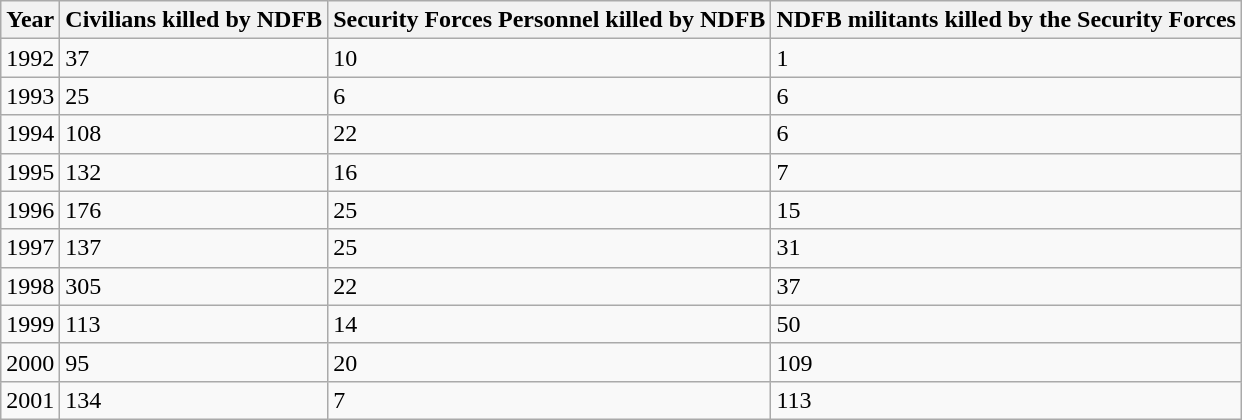<table class="wikitable">
<tr>
<th>Year</th>
<th>Civilians killed by NDFB</th>
<th>Security Forces Personnel killed by NDFB</th>
<th>NDFB militants killed by the Security Forces</th>
</tr>
<tr>
<td>1992</td>
<td>37</td>
<td>10</td>
<td>1</td>
</tr>
<tr>
<td>1993</td>
<td>25</td>
<td>6</td>
<td>6</td>
</tr>
<tr>
<td>1994</td>
<td>108</td>
<td>22</td>
<td>6</td>
</tr>
<tr>
<td>1995</td>
<td>132</td>
<td>16</td>
<td>7</td>
</tr>
<tr>
<td>1996</td>
<td>176</td>
<td>25</td>
<td>15</td>
</tr>
<tr>
<td>1997</td>
<td>137</td>
<td>25</td>
<td>31</td>
</tr>
<tr>
<td>1998</td>
<td>305</td>
<td>22</td>
<td>37</td>
</tr>
<tr>
<td>1999</td>
<td>113</td>
<td>14</td>
<td>50</td>
</tr>
<tr>
<td>2000</td>
<td>95</td>
<td>20</td>
<td>109</td>
</tr>
<tr>
<td>2001</td>
<td>134</td>
<td>7</td>
<td>113</td>
</tr>
</table>
